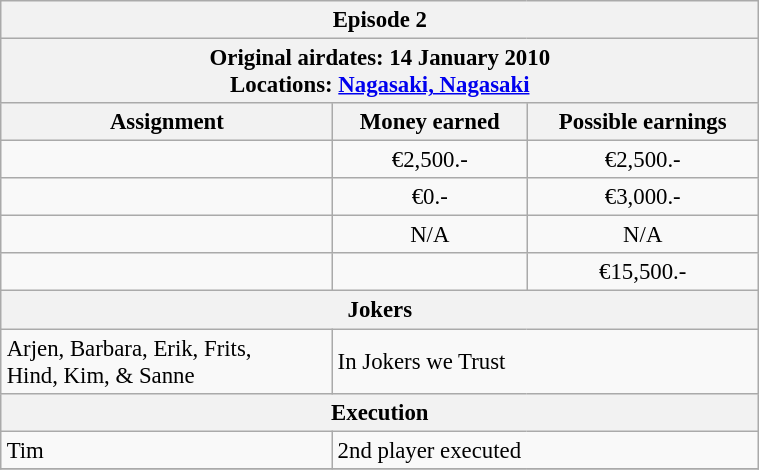<table class="wikitable" style="font-size: 95%; margin: 10px" align="right" width="40%">
<tr>
<th colspan=3>Episode 2</th>
</tr>
<tr>
<th colspan=3>Original airdates: 14 January 2010<br>Locations: <a href='#'>Nagasaki, Nagasaki</a></th>
</tr>
<tr>
<th>Assignment</th>
<th>Money earned</th>
<th>Possible earnings</th>
</tr>
<tr>
<td></td>
<td align="center">€2,500.-</td>
<td align="center">€2,500.-</td>
</tr>
<tr>
<td></td>
<td align="center">€0.-</td>
<td align="center">€3,000.-</td>
</tr>
<tr>
<td></td>
<td align="center">N/A</td>
<td align="center">N/A</td>
</tr>
<tr>
<td><strong></strong></td>
<td align="center"><strong></strong></td>
<td align="center">€15,500.-</td>
</tr>
<tr>
<th colspan=3>Jokers</th>
</tr>
<tr>
<td>Arjen, Barbara, Erik, Frits,<br>Hind, Kim, & Sanne</td>
<td colspan=2>In Jokers we Trust</td>
</tr>
<tr>
<th colspan=3>Execution</th>
</tr>
<tr>
<td>Tim</td>
<td colspan=2>2nd player executed</td>
</tr>
<tr>
</tr>
</table>
